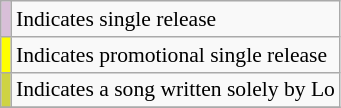<table class="wikitable" style="font-size:90%;">
<tr>
<td style="background-color:#D8BFD8"> </td>
<td>Indicates single release</td>
</tr>
<tr>
<td style="background-color:#ffff00"></td>
<td>Indicates promotional single release</td>
</tr>
<tr>
<td style="background-color:#ced343"></td>
<td>Indicates a song written solely by Lo</td>
</tr>
<tr>
</tr>
</table>
